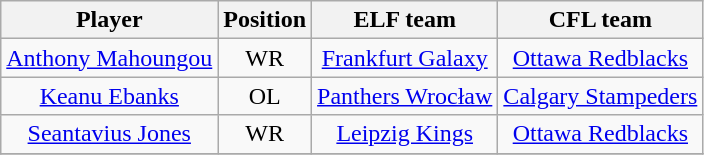<table class="wikitable sortable" style="text-align:center;">
<tr>
<th>Player</th>
<th>Position</th>
<th>ELF team</th>
<th>CFL team</th>
</tr>
<tr>
<td><a href='#'>Anthony Mahoungou</a></td>
<td>WR</td>
<td><a href='#'>Frankfurt Galaxy</a></td>
<td><a href='#'>Ottawa Redblacks</a></td>
</tr>
<tr>
<td><a href='#'>Keanu Ebanks</a></td>
<td>OL</td>
<td><a href='#'>Panthers Wrocław</a></td>
<td><a href='#'>Calgary Stampeders</a></td>
</tr>
<tr>
<td><a href='#'>Seantavius Jones</a></td>
<td>WR</td>
<td><a href='#'>Leipzig Kings</a></td>
<td><a href='#'>Ottawa Redblacks</a></td>
</tr>
<tr>
</tr>
</table>
